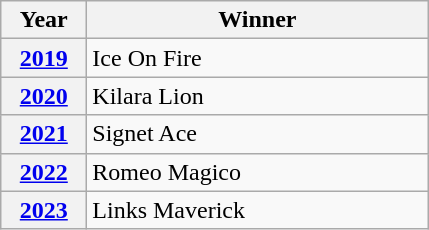<table class="wikitable">
<tr>
<th width=50>Year</th>
<th width=220>Winner</th>
</tr>
<tr>
<th><a href='#'>2019</a></th>
<td>Ice On Fire </td>
</tr>
<tr>
<th><a href='#'>2020</a></th>
<td>Kilara Lion</td>
</tr>
<tr>
<th><a href='#'>2021</a></th>
<td>Signet Ace</td>
</tr>
<tr>
<th><a href='#'>2022</a></th>
<td>Romeo Magico</td>
</tr>
<tr>
<th><a href='#'>2023</a></th>
<td>Links Maverick</td>
</tr>
</table>
